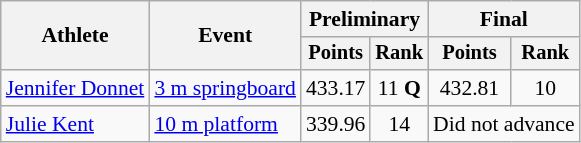<table class=wikitable style="font-size:90%">
<tr>
<th rowspan="2">Athlete</th>
<th rowspan="2">Event</th>
<th colspan="2">Preliminary</th>
<th colspan="2">Final</th>
</tr>
<tr style="font-size:95%">
<th>Points</th>
<th>Rank</th>
<th>Points</th>
<th>Rank</th>
</tr>
<tr align=center>
<td align=left><a href='#'>Jennifer Donnet</a></td>
<td align=left><a href='#'>3 m springboard</a></td>
<td>433.17</td>
<td>11 <strong>Q</strong></td>
<td>432.81</td>
<td>10</td>
</tr>
<tr align=center>
<td align=left><a href='#'>Julie Kent</a></td>
<td align=left><a href='#'>10 m platform</a></td>
<td>339.96</td>
<td>14</td>
<td colspan=2>Did not advance</td>
</tr>
</table>
